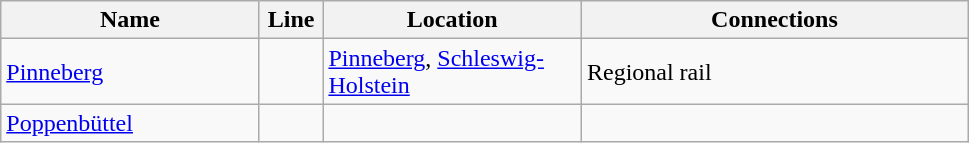<table class="wikitable">
<tr>
<th width="165px">Name</th>
<th width="35px">Line</th>
<th width="165px">Location</th>
<th width="250px">Connections</th>
</tr>
<tr>
<td><a href='#'>Pinneberg</a></td>
<td></td>
<td><a href='#'>Pinneberg</a>, <a href='#'>Schleswig-Holstein</a></td>
<td>Regional rail<br></td>
</tr>
<tr>
<td><a href='#'>Poppenbüttel</a></td>
<td></td>
<td></td>
<td></td>
</tr>
</table>
